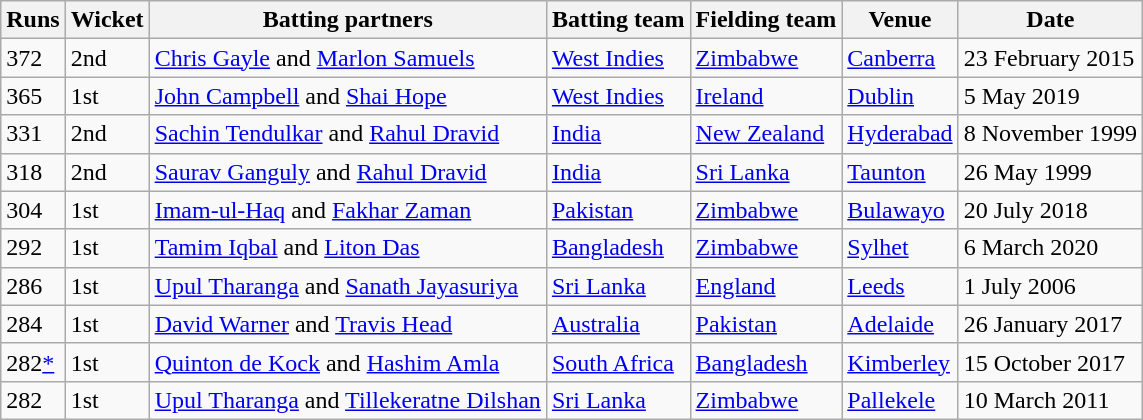<table class="wikitable">
<tr>
<th>Runs</th>
<th>Wicket</th>
<th>Batting partners</th>
<th>Batting team</th>
<th>Fielding team</th>
<th>Venue</th>
<th>Date</th>
</tr>
<tr>
<td>372</td>
<td>2nd</td>
<td><a href='#'>Chris Gayle</a> and <a href='#'>Marlon Samuels</a></td>
<td><a href='#'>West Indies</a></td>
<td><a href='#'>Zimbabwe</a></td>
<td><a href='#'>Canberra</a></td>
<td>23 February 2015</td>
</tr>
<tr>
<td>365</td>
<td>1st</td>
<td><a href='#'>John Campbell</a> and <a href='#'>Shai Hope</a></td>
<td><a href='#'>West Indies</a></td>
<td><a href='#'>Ireland</a></td>
<td><a href='#'>Dublin</a></td>
<td>5 May 2019</td>
</tr>
<tr>
<td>331</td>
<td>2nd</td>
<td><a href='#'>Sachin Tendulkar</a> and <a href='#'>Rahul Dravid</a></td>
<td><a href='#'>India</a></td>
<td><a href='#'>New Zealand</a></td>
<td><a href='#'>Hyderabad</a></td>
<td>8 November 1999</td>
</tr>
<tr>
<td>318</td>
<td>2nd</td>
<td><a href='#'>Saurav Ganguly</a> and <a href='#'>Rahul Dravid</a></td>
<td><a href='#'>India</a></td>
<td><a href='#'>Sri Lanka</a></td>
<td><a href='#'>Taunton</a></td>
<td>26 May 1999</td>
</tr>
<tr>
<td>304</td>
<td>1st</td>
<td><a href='#'>Imam-ul-Haq</a> and <a href='#'>Fakhar Zaman</a></td>
<td><a href='#'>Pakistan</a></td>
<td><a href='#'>Zimbabwe</a></td>
<td><a href='#'>Bulawayo</a></td>
<td>20 July 2018</td>
</tr>
<tr>
<td>292</td>
<td>1st</td>
<td><a href='#'>Tamim Iqbal</a> and <a href='#'>Liton Das</a></td>
<td><a href='#'>Bangladesh</a></td>
<td><a href='#'>Zimbabwe</a></td>
<td><a href='#'>Sylhet</a></td>
<td>6 March 2020</td>
</tr>
<tr>
<td>286</td>
<td>1st</td>
<td><a href='#'>Upul Tharanga</a> and <a href='#'>Sanath Jayasuriya</a></td>
<td><a href='#'>Sri Lanka</a></td>
<td><a href='#'>England</a></td>
<td><a href='#'>Leeds</a></td>
<td>1 July 2006</td>
</tr>
<tr>
<td>284</td>
<td>1st</td>
<td><a href='#'>David Warner</a> and <a href='#'>Travis Head</a></td>
<td><a href='#'>Australia</a></td>
<td><a href='#'>Pakistan</a></td>
<td><a href='#'>Adelaide</a></td>
<td>26 January 2017</td>
</tr>
<tr>
<td>282<a href='#'>*</a></td>
<td>1st</td>
<td><a href='#'>Quinton de Kock</a> and <a href='#'>Hashim Amla</a></td>
<td><a href='#'>South Africa</a></td>
<td><a href='#'>Bangladesh</a></td>
<td><a href='#'>Kimberley</a></td>
<td>15 October 2017</td>
</tr>
<tr>
<td>282</td>
<td>1st</td>
<td><a href='#'>Upul Tharanga</a> and <a href='#'>Tillekeratne Dilshan</a></td>
<td><a href='#'>Sri Lanka</a></td>
<td><a href='#'>Zimbabwe</a></td>
<td><a href='#'>Pallekele</a></td>
<td>10 March 2011</td>
</tr>
</table>
